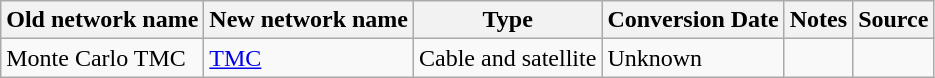<table class="wikitable">
<tr>
<th>Old network name</th>
<th>New network name</th>
<th>Type</th>
<th>Conversion Date</th>
<th>Notes</th>
<th>Source</th>
</tr>
<tr>
<td>Monte Carlo TMC</td>
<td><a href='#'>TMC</a></td>
<td>Cable and satellite</td>
<td>Unknown</td>
<td></td>
<td></td>
</tr>
</table>
